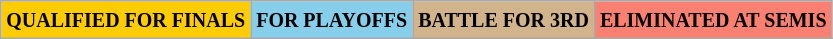<table class="wikitable">
<tr>
<td style="background:#fc0;"><small><strong>QUALIFIED FOR FINALS</strong></small></td>
<td style="background:skyblue;"><small><strong>FOR PLAYOFFS</strong></small></td>
<td style="background:tan;"><small><strong>BATTLE FOR 3RD</strong></small></td>
<td style="background:salmon;"><small><strong>ELIMINATED AT SEMIS</strong></small></td>
</tr>
</table>
